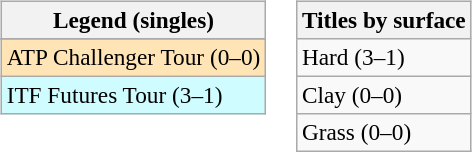<table>
<tr valign=top>
<td><br><table class=wikitable style=font-size:97%>
<tr>
<th>Legend (singles)</th>
</tr>
<tr bgcolor=e5d1cb>
</tr>
<tr bgcolor=moccasin>
<td>ATP Challenger Tour (0–0)</td>
</tr>
<tr bgcolor=cffcff>
<td>ITF Futures Tour (3–1)</td>
</tr>
</table>
</td>
<td><br><table class=wikitable style=font-size:97%>
<tr>
<th>Titles by surface</th>
</tr>
<tr>
<td>Hard (3–1)</td>
</tr>
<tr>
<td>Clay (0–0)</td>
</tr>
<tr>
<td>Grass (0–0)</td>
</tr>
</table>
</td>
</tr>
</table>
